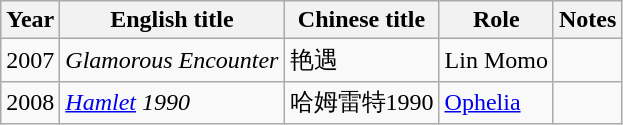<table class="wikitable">
<tr>
<th>Year</th>
<th>English title</th>
<th>Chinese title</th>
<th>Role</th>
<th>Notes</th>
</tr>
<tr>
<td>2007</td>
<td><em>Glamorous Encounter</em></td>
<td>艳遇</td>
<td>Lin Momo</td>
<td></td>
</tr>
<tr>
<td>2008</td>
<td><em><a href='#'>Hamlet</a> 1990</em></td>
<td>哈姆雷特1990</td>
<td><a href='#'>Ophelia</a></td>
<td></td>
</tr>
</table>
